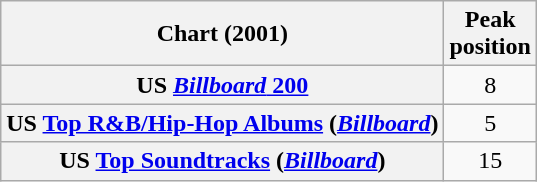<table class="wikitable sortable plainrowheaders" style="text-align:center">
<tr>
<th scope="col">Chart (2001)</th>
<th scope="col">Peak<br> position</th>
</tr>
<tr>
<th scope="row">US <a href='#'><em>Billboard</em> 200</a></th>
<td>8</td>
</tr>
<tr>
<th scope="row">US <a href='#'>Top R&B/Hip-Hop Albums</a> (<em><a href='#'>Billboard</a></em>)</th>
<td>5</td>
</tr>
<tr>
<th scope="row">US <a href='#'>Top Soundtracks</a> (<em><a href='#'>Billboard</a></em>)</th>
<td>15</td>
</tr>
</table>
